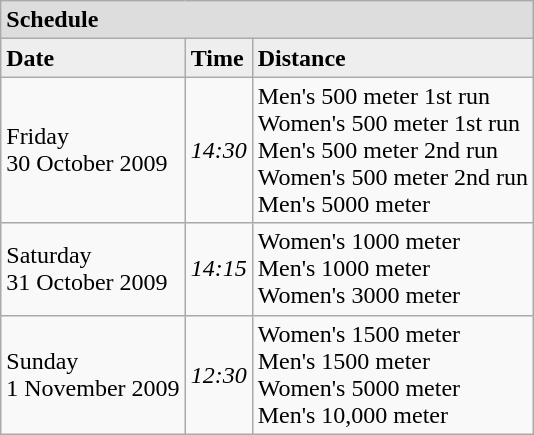<table class="wikitable">
<tr align=left bgcolor=#DDDDDD>
<td colspan=3><strong>Schedule</strong></td>
</tr>
<tr align=left bgcolor=#EEEEEE>
<td><strong>Date</strong></td>
<td><strong>Time</strong></td>
<td><strong>Distance</strong></td>
</tr>
<tr>
<td>Friday<br>30 October 2009</td>
<td><em>14:30</em></td>
<td>Men's 500 meter 1st run<br>Women's 500 meter 1st run<br>Men's 500 meter 2nd run<br>Women's 500 meter 2nd run<br>Men's 5000 meter</td>
</tr>
<tr>
<td>Saturday<br>31 October 2009</td>
<td><em>14:15</em></td>
<td>Women's 1000 meter<br>Men's 1000 meter<br>Women's 3000 meter</td>
</tr>
<tr>
<td>Sunday<br>1 November 2009</td>
<td><em>12:30</em></td>
<td>Women's 1500 meter<br>Men's 1500 meter<br>Women's 5000 meter<br>Men's 10,000 meter</td>
</tr>
</table>
